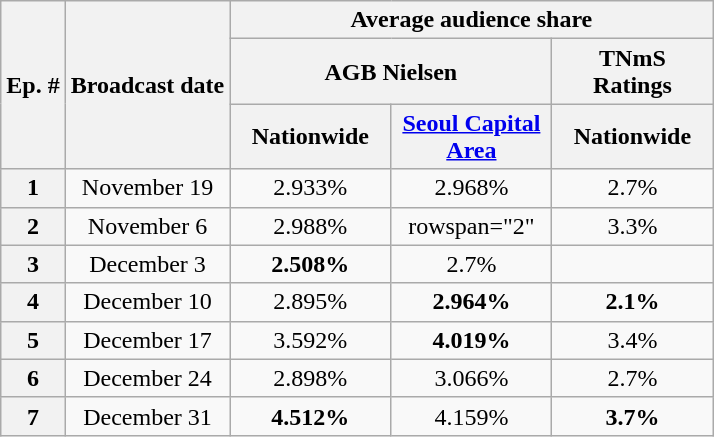<table class="wikitable" style="text-align:center">
<tr>
<th rowspan="3">Ep. #</th>
<th rowspan="3">Broadcast date</th>
<th colspan="3">Average audience share</th>
</tr>
<tr>
<th colspan="2">AGB Nielsen</th>
<th colspan="1">TNmS Ratings</th>
</tr>
<tr>
<th width=100>Nationwide</th>
<th width=100><a href='#'>Seoul Capital Area</a></th>
<th width=100>Nationwide</th>
</tr>
<tr>
<th>1</th>
<td>November 19</td>
<td>2.933%</td>
<td>2.968%</td>
<td>2.7%</td>
</tr>
<tr>
<th>2</th>
<td>November 6</td>
<td>2.988%</td>
<td>rowspan="2" </td>
<td>3.3%</td>
</tr>
<tr>
<th>3</th>
<td>December 3</td>
<td><span><strong>2.508%</strong></span></td>
<td>2.7%</td>
</tr>
<tr>
<th>4</th>
<td>December 10</td>
<td>2.895%</td>
<td><span><strong>2.964%</strong></span></td>
<td><span><strong>2.1%</strong></span></td>
</tr>
<tr>
<th>5</th>
<td>December 17</td>
<td>3.592%</td>
<td><span><strong>4.019%</strong></span></td>
<td>3.4%</td>
</tr>
<tr>
<th>6</th>
<td>December 24</td>
<td>2.898%</td>
<td>3.066%</td>
<td>2.7%</td>
</tr>
<tr>
<th>7</th>
<td>December 31</td>
<td><span><strong>4.512%</strong></span></td>
<td>4.159%</td>
<td><span><strong>3.7%</strong></span></td>
</tr>
</table>
